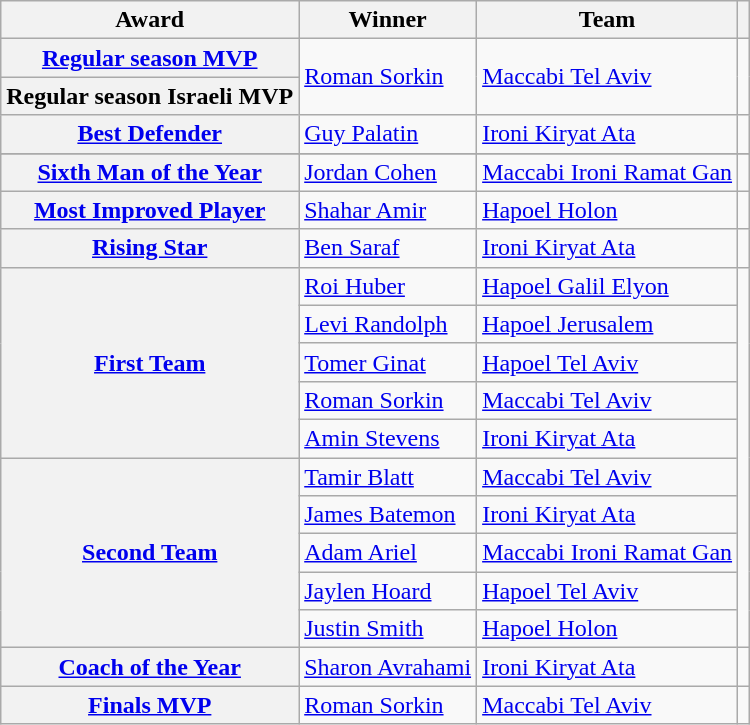<table class="wikitable" style="text-align: left;">
<tr>
<th>Award</th>
<th>Winner</th>
<th>Team</th>
<th></th>
</tr>
<tr>
<th><a href='#'>Regular season MVP</a></th>
<td rowspan=2> <a href='#'>Roman Sorkin</a></td>
<td rowspan=2><a href='#'>Maccabi Tel Aviv</a></td>
<td rowspan=2></td>
</tr>
<tr>
<th>Regular season Israeli MVP</th>
</tr>
<tr>
<th><a href='#'>Best Defender</a></th>
<td> <a href='#'>Guy Palatin</a></td>
<td><a href='#'>Ironi Kiryat Ata</a></td>
<td></td>
</tr>
<tr>
</tr>
<tr>
<th><a href='#'>Sixth Man of the Year</a></th>
<td> <a href='#'>Jordan Cohen</a></td>
<td><a href='#'>Maccabi Ironi Ramat Gan</a></td>
<td></td>
</tr>
<tr>
<th><a href='#'>Most Improved Player</a></th>
<td> <a href='#'>Shahar Amir</a></td>
<td><a href='#'>Hapoel Holon</a></td>
<td></td>
</tr>
<tr>
<th><a href='#'>Rising Star</a></th>
<td> <a href='#'>Ben Saraf</a></td>
<td><a href='#'>Ironi Kiryat Ata</a></td>
<td></td>
</tr>
<tr>
<th rowspan="5"><a href='#'>First Team</a></th>
<td> <a href='#'>Roi Huber</a></td>
<td><a href='#'>Hapoel Galil Elyon</a></td>
<td rowspan=10></td>
</tr>
<tr>
<td> <a href='#'>Levi Randolph</a></td>
<td><a href='#'>Hapoel Jerusalem</a></td>
</tr>
<tr>
<td> <a href='#'>Tomer Ginat</a></td>
<td><a href='#'>Hapoel Tel Aviv</a></td>
</tr>
<tr>
<td> <a href='#'>Roman Sorkin</a></td>
<td><a href='#'>Maccabi Tel Aviv</a></td>
</tr>
<tr>
<td> <a href='#'>Amin Stevens</a></td>
<td><a href='#'>Ironi Kiryat Ata</a></td>
</tr>
<tr>
<th rowspan="5"><a href='#'>Second Team</a></th>
<td> <a href='#'>Tamir Blatt</a></td>
<td><a href='#'>Maccabi Tel Aviv</a></td>
</tr>
<tr>
<td> <a href='#'>James Batemon</a></td>
<td><a href='#'>Ironi Kiryat Ata</a></td>
</tr>
<tr>
<td> <a href='#'>Adam Ariel</a></td>
<td><a href='#'>Maccabi Ironi Ramat Gan</a></td>
</tr>
<tr>
<td> <a href='#'>Jaylen Hoard</a></td>
<td><a href='#'>Hapoel Tel Aviv</a></td>
</tr>
<tr>
<td> <a href='#'>Justin Smith</a></td>
<td><a href='#'>Hapoel Holon</a></td>
</tr>
<tr>
<th><a href='#'>Coach of the Year</a></th>
<td> <a href='#'>Sharon Avrahami</a></td>
<td><a href='#'>Ironi Kiryat Ata</a></td>
<td></td>
</tr>
<tr>
<th><a href='#'>Finals MVP</a></th>
<td> <a href='#'>Roman Sorkin</a></td>
<td><a href='#'>Maccabi Tel Aviv</a></td>
<td></td>
</tr>
</table>
